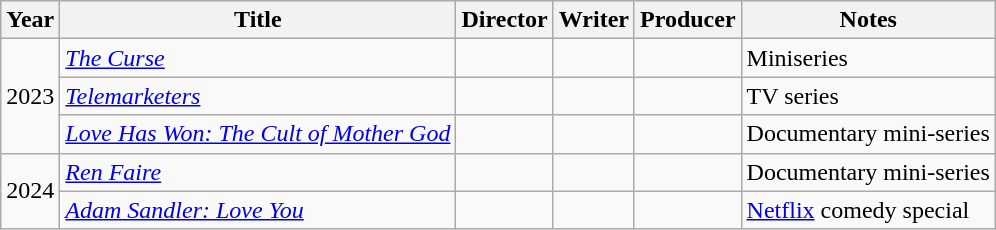<table class="wikitable plainrowheaders">
<tr>
<th>Year</th>
<th>Title</th>
<th>Director</th>
<th>Writer</th>
<th>Producer</th>
<th>Notes</th>
</tr>
<tr>
<td rowspan=3>2023</td>
<td><em><a href='#'>The Curse</a></em></td>
<td></td>
<td></td>
<td></td>
<td>Miniseries</td>
</tr>
<tr>
<td><em><a href='#'>Telemarketers</a></em></td>
<td></td>
<td></td>
<td></td>
<td>TV series</td>
</tr>
<tr>
<td><em><a href='#'>Love Has Won: The Cult of Mother God</a></em></td>
<td></td>
<td></td>
<td></td>
<td>Documentary mini-series</td>
</tr>
<tr>
<td rowspan=2>2024</td>
<td><em><a href='#'>Ren Faire</a></em></td>
<td></td>
<td></td>
<td></td>
<td>Documentary mini-series</td>
</tr>
<tr>
<td><em><a href='#'>Adam Sandler: Love You</a></em></td>
<td></td>
<td></td>
<td></td>
<td><a href='#'>Netflix</a> comedy special</td>
</tr>
</table>
